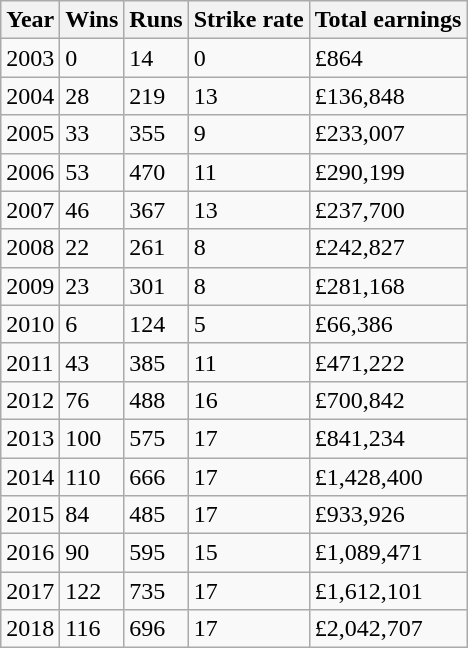<table class="wikitable">
<tr>
<th>Year</th>
<th>Wins</th>
<th>Runs</th>
<th>Strike rate</th>
<th>Total earnings</th>
</tr>
<tr>
<td>2003</td>
<td>0</td>
<td>14</td>
<td>0</td>
<td>£864</td>
</tr>
<tr>
<td>2004</td>
<td>28</td>
<td>219</td>
<td>13</td>
<td>£136,848</td>
</tr>
<tr>
<td>2005</td>
<td>33</td>
<td>355</td>
<td>9</td>
<td>£233,007</td>
</tr>
<tr>
<td>2006</td>
<td>53</td>
<td>470</td>
<td>11</td>
<td>£290,199</td>
</tr>
<tr>
<td>2007</td>
<td>46</td>
<td>367</td>
<td>13</td>
<td>£237,700</td>
</tr>
<tr>
<td>2008</td>
<td>22</td>
<td>261</td>
<td>8</td>
<td>£242,827</td>
</tr>
<tr>
<td>2009</td>
<td>23</td>
<td>301</td>
<td>8</td>
<td>£281,168</td>
</tr>
<tr>
<td>2010</td>
<td>6</td>
<td>124</td>
<td>5</td>
<td>£66,386</td>
</tr>
<tr>
<td>2011</td>
<td>43</td>
<td>385</td>
<td>11</td>
<td>£471,222</td>
</tr>
<tr>
<td>2012</td>
<td>76</td>
<td>488</td>
<td>16</td>
<td>£700,842</td>
</tr>
<tr>
<td>2013</td>
<td>100</td>
<td>575</td>
<td>17</td>
<td>£841,234</td>
</tr>
<tr>
<td>2014</td>
<td>110</td>
<td>666</td>
<td>17</td>
<td>£1,428,400</td>
</tr>
<tr>
<td>2015</td>
<td>84</td>
<td>485</td>
<td>17</td>
<td>£933,926</td>
</tr>
<tr>
<td>2016</td>
<td>90</td>
<td>595</td>
<td>15</td>
<td>£1,089,471</td>
</tr>
<tr>
<td>2017</td>
<td>122</td>
<td>735</td>
<td>17</td>
<td>£1,612,101</td>
</tr>
<tr>
<td>2018</td>
<td>116</td>
<td>696</td>
<td>17</td>
<td>£2,042,707</td>
</tr>
</table>
